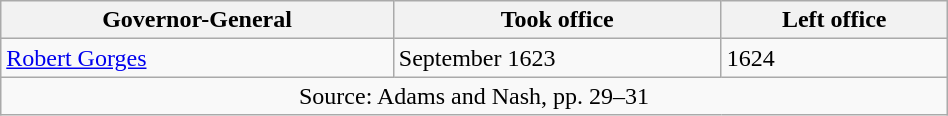<table class=wikitable width=50%>
<tr>
<th scope="col">Governor-General</th>
<th scope="col">Took office</th>
<th scope="col">Left office</th>
</tr>
<tr>
<td><a href='#'>Robert Gorges</a></td>
<td>September 1623</td>
<td>1624</td>
</tr>
<tr>
<td colspan=3 style="text-align: center">Source: Adams and Nash, pp. 29–31</td>
</tr>
</table>
